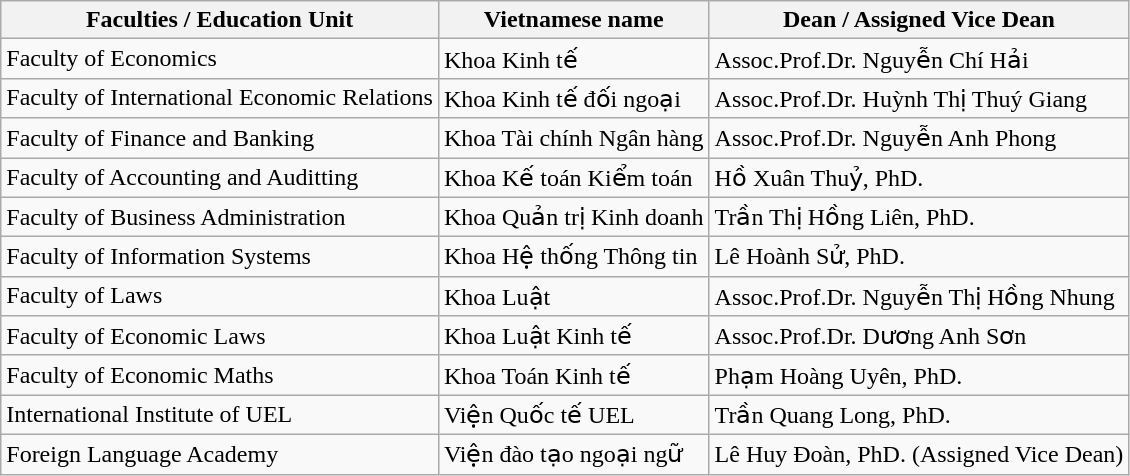<table class="wikitable">
<tr>
<th>Faculties / Education Unit</th>
<th>Vietnamese name</th>
<th>Dean / Assigned Vice Dean</th>
</tr>
<tr>
<td>Faculty of Economics</td>
<td>Khoa Kinh tế</td>
<td>Assoc.Prof.Dr. Nguyễn Chí Hải</td>
</tr>
<tr>
<td>Faculty of International Economic Relations</td>
<td>Khoa Kinh tế đối ngoại</td>
<td>Assoc.Prof.Dr. Huỳnh Thị Thuý Giang</td>
</tr>
<tr>
<td>Faculty of Finance and Banking</td>
<td>Khoa Tài chính Ngân hàng</td>
<td>Assoc.Prof.Dr. Nguyễn Anh Phong</td>
</tr>
<tr>
<td>Faculty of Accounting and Auditting</td>
<td>Khoa Kế toán Kiểm toán</td>
<td>Hồ Xuân Thuỷ, PhD.</td>
</tr>
<tr>
<td>Faculty of Business Administration</td>
<td>Khoa Quản trị Kinh doanh</td>
<td>Trần Thị Hồng Liên, PhD.</td>
</tr>
<tr>
<td>Faculty of Information Systems</td>
<td>Khoa Hệ thống Thông tin</td>
<td>Lê Hoành Sử, PhD.</td>
</tr>
<tr>
<td>Faculty of Laws</td>
<td>Khoa Luật</td>
<td>Assoc.Prof.Dr. Nguyễn Thị Hồng Nhung</td>
</tr>
<tr>
<td>Faculty of Economic Laws</td>
<td>Khoa Luật Kinh tế</td>
<td>Assoc.Prof.Dr. Dương Anh Sơn</td>
</tr>
<tr>
<td>Faculty of Economic Maths</td>
<td>Khoa Toán Kinh tế</td>
<td>Phạm Hoàng Uyên, PhD.</td>
</tr>
<tr>
<td>International Institute of UEL</td>
<td>Viện Quốc tế UEL</td>
<td>Trần Quang Long, PhD.</td>
</tr>
<tr>
<td>Foreign Language Academy</td>
<td>Viện đào tạo ngoại ngữ</td>
<td>Lê Huy Đoàn, PhD. (Assigned Vice Dean)</td>
</tr>
</table>
